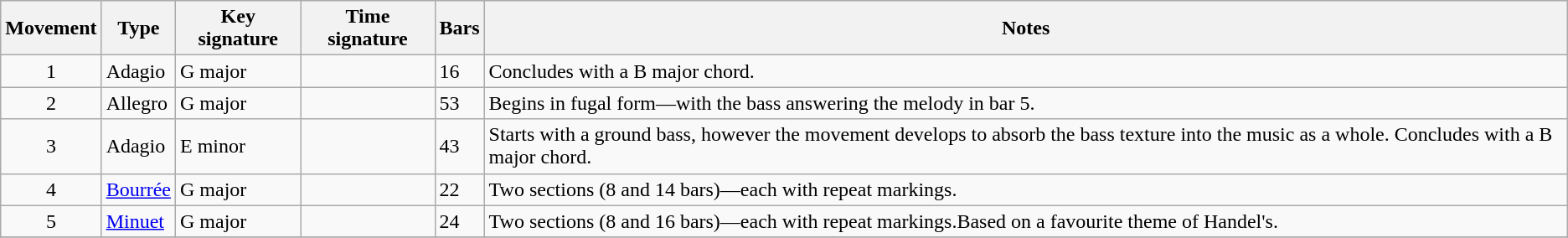<table class="wikitable" border="1">
<tr>
<th bgcolor=ececec>Movement</th>
<th bgcolor=ececec>Type</th>
<th bgcolor=ececec>Key signature</th>
<th bgcolor=ececec>Time signature</th>
<th bgcolor=ececec>Bars</th>
<th bgcolor=ececec>Notes</th>
</tr>
<tr>
<td align=center>1</td>
<td>Adagio</td>
<td>G major</td>
<td></td>
<td>16</td>
<td>Concludes with a B major chord.</td>
</tr>
<tr>
<td align=center>2</td>
<td>Allegro</td>
<td>G major</td>
<td></td>
<td>53</td>
<td>Begins in fugal form—with the bass answering the melody in bar 5.</td>
</tr>
<tr>
<td align=center>3</td>
<td>Adagio</td>
<td>E minor</td>
<td></td>
<td>43</td>
<td>Starts with a ground bass, however the movement develops to absorb the bass texture into the music as a whole. Concludes with a B major chord.</td>
</tr>
<tr>
<td align=center>4</td>
<td><a href='#'>Bourrée</a></td>
<td>G major</td>
<td></td>
<td>22</td>
<td>Two sections (8 and 14 bars)—each with repeat markings.</td>
</tr>
<tr>
<td align=center>5</td>
<td><a href='#'>Minuet</a></td>
<td>G major</td>
<td></td>
<td>24</td>
<td>Two sections (8 and 16 bars)—each with repeat markings.Based on a favourite theme of Handel's.</td>
</tr>
<tr>
</tr>
</table>
